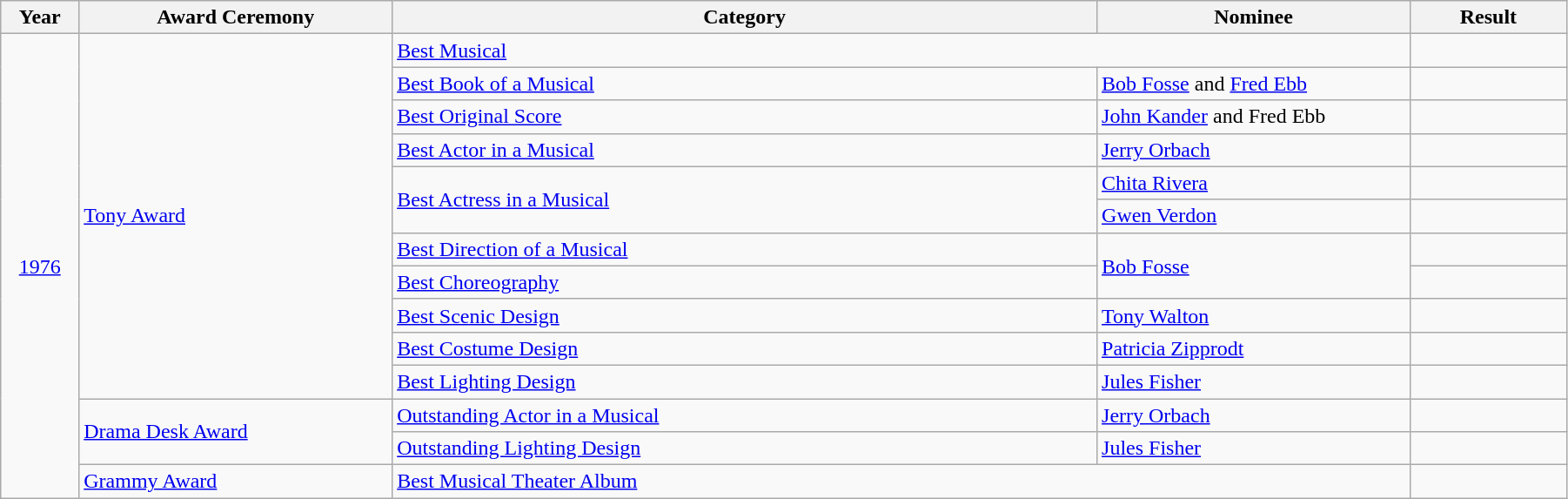<table class="wikitable" width="95%">
<tr>
<th width="5%">Year</th>
<th width="20%">Award Ceremony</th>
<th width="45%">Category</th>
<th width="20%">Nominee</th>
<th width="10%">Result</th>
</tr>
<tr>
<td rowspan="14" align="center"><a href='#'>1976</a></td>
<td rowspan="11"><a href='#'>Tony Award</a></td>
<td colspan="2"><a href='#'>Best Musical</a></td>
<td></td>
</tr>
<tr>
<td><a href='#'>Best Book of a Musical</a></td>
<td><a href='#'>Bob Fosse</a> and <a href='#'>Fred Ebb</a></td>
<td></td>
</tr>
<tr>
<td><a href='#'>Best Original Score</a></td>
<td><a href='#'>John Kander</a> and Fred Ebb</td>
<td></td>
</tr>
<tr>
<td><a href='#'>Best Actor in a Musical</a></td>
<td><a href='#'>Jerry Orbach</a></td>
<td></td>
</tr>
<tr>
<td rowspan="2"><a href='#'>Best Actress in a Musical</a></td>
<td><a href='#'>Chita Rivera</a></td>
<td></td>
</tr>
<tr>
<td><a href='#'>Gwen Verdon</a></td>
<td></td>
</tr>
<tr>
<td><a href='#'>Best Direction of a Musical</a></td>
<td rowspan="2"><a href='#'>Bob Fosse</a></td>
<td></td>
</tr>
<tr>
<td><a href='#'>Best Choreography</a></td>
<td></td>
</tr>
<tr>
<td><a href='#'>Best Scenic Design</a></td>
<td><a href='#'>Tony Walton</a></td>
<td></td>
</tr>
<tr>
<td><a href='#'>Best Costume Design</a></td>
<td><a href='#'>Patricia Zipprodt</a></td>
<td></td>
</tr>
<tr>
<td><a href='#'>Best Lighting Design</a></td>
<td><a href='#'>Jules Fisher</a></td>
<td></td>
</tr>
<tr>
<td rowspan="2"><a href='#'>Drama Desk Award</a></td>
<td><a href='#'>Outstanding Actor in a Musical</a></td>
<td><a href='#'>Jerry Orbach</a></td>
<td></td>
</tr>
<tr>
<td><a href='#'>Outstanding Lighting Design</a></td>
<td><a href='#'>Jules Fisher</a></td>
<td></td>
</tr>
<tr>
<td rowspan="1"><a href='#'>Grammy Award</a></td>
<td colspan="2"><a href='#'>Best Musical Theater Album</a></td>
<td></td>
</tr>
</table>
